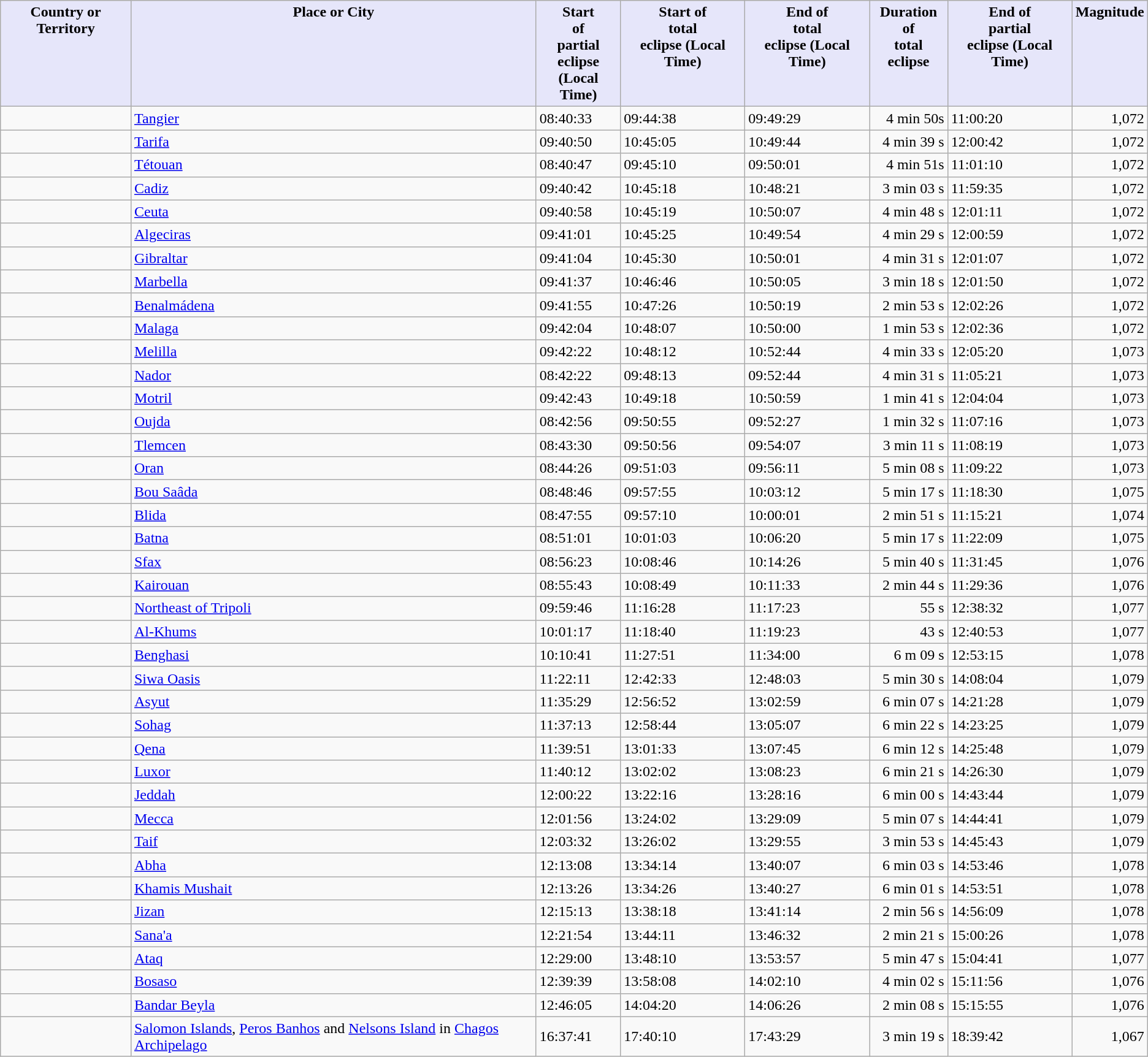<table class="wikitable">
<tr>
<th valign="top" style="background:Lavender; color:Black">Country or Territory</th>
<th valign="top" style="background:Lavender; color:Black">Place or City</th>
<th valign="top" style="background:Lavender; color:Black">Start<br>of<br>partial<br>eclipse<br>(Local Time)<br></th>
<th valign="top" style="background:Lavender; color:Black">Start of<br>total<br>eclipse (Local Time)</th>
<th valign="top" style="background:Lavender; color:Black">End of<br>total<br>eclipse (Local Time)</th>
<th valign="top" style="background:Lavender; color:Black">Duration of<br>total<br>eclipse</th>
<th valign="top" style="background:Lavender; color:Black">End of<br>partial<br>eclipse (Local Time)</th>
<th valign="top" style="background:Lavender; color:Black">Magnitude</th>
</tr>
<tr>
<td></td>
<td><a href='#'>Tangier</a></td>
<td>08:40:33</td>
<td>09:44:38</td>
<td>09:49:29</td>
<td align="right">4 min 50s</td>
<td>11:00:20</td>
<td align="right">1,072</td>
</tr>
<tr>
<td></td>
<td><a href='#'>Tarifa</a></td>
<td>09:40:50</td>
<td>10:45:05</td>
<td>10:49:44</td>
<td align="right">4 min 39 s</td>
<td>12:00:42</td>
<td align="right">1,072</td>
</tr>
<tr>
<td></td>
<td><a href='#'>Tétouan</a></td>
<td>08:40:47</td>
<td>09:45:10</td>
<td>09:50:01</td>
<td align="right">4 min 51s</td>
<td>11:01:10</td>
<td align="right">1,072</td>
</tr>
<tr>
<td></td>
<td><a href='#'>Cadiz</a></td>
<td>09:40:42</td>
<td>10:45:18</td>
<td>10:48:21</td>
<td align="right">3 min 03 s</td>
<td>11:59:35</td>
<td align="right">1,072</td>
</tr>
<tr>
<td></td>
<td><a href='#'>Ceuta</a></td>
<td>09:40:58</td>
<td>10:45:19</td>
<td>10:50:07</td>
<td align="right">4 min 48 s</td>
<td>12:01:11</td>
<td align="right">1,072</td>
</tr>
<tr>
<td></td>
<td><a href='#'>Algeciras</a></td>
<td>09:41:01</td>
<td>10:45:25</td>
<td>10:49:54</td>
<td align="right">4 min 29 s</td>
<td>12:00:59</td>
<td align="right">1,072</td>
</tr>
<tr>
<td></td>
<td><a href='#'>Gibraltar</a></td>
<td>09:41:04</td>
<td>10:45:30</td>
<td>10:50:01</td>
<td align="right">4 min 31 s</td>
<td>12:01:07</td>
<td align="right">1,072</td>
</tr>
<tr>
<td></td>
<td><a href='#'>Marbella</a></td>
<td>09:41:37</td>
<td>10:46:46</td>
<td>10:50:05</td>
<td align="right">3 min 18 s</td>
<td>12:01:50</td>
<td align="right">1,072</td>
</tr>
<tr>
<td></td>
<td><a href='#'>Benalmádena</a></td>
<td>09:41:55</td>
<td>10:47:26</td>
<td>10:50:19</td>
<td align="right">2 min 53 s</td>
<td>12:02:26</td>
<td align="right">1,072</td>
</tr>
<tr>
<td></td>
<td><a href='#'>Malaga</a></td>
<td>09:42:04</td>
<td>10:48:07</td>
<td>10:50:00</td>
<td align="right">1 min 53 s</td>
<td>12:02:36</td>
<td align="right">1,072</td>
</tr>
<tr>
<td></td>
<td><a href='#'>Melilla</a></td>
<td>09:42:22</td>
<td>10:48:12</td>
<td>10:52:44</td>
<td align="right">4 min 33 s</td>
<td>12:05:20</td>
<td align="right">1,073</td>
</tr>
<tr>
<td></td>
<td><a href='#'>Nador</a></td>
<td>08:42:22</td>
<td>09:48:13</td>
<td>09:52:44</td>
<td align="right">4 min 31 s</td>
<td>11:05:21</td>
<td align="right">1,073</td>
</tr>
<tr>
<td></td>
<td><a href='#'>Motril</a></td>
<td>09:42:43</td>
<td>10:49:18</td>
<td>10:50:59</td>
<td align="right">1 min 41 s</td>
<td>12:04:04</td>
<td align="right">1,073</td>
</tr>
<tr>
<td></td>
<td><a href='#'>Oujda</a></td>
<td>08:42:56</td>
<td>09:50:55</td>
<td>09:52:27</td>
<td align="right">1 min 32 s</td>
<td>11:07:16</td>
<td align="right">1,073</td>
</tr>
<tr>
<td></td>
<td><a href='#'>Tlemcen</a></td>
<td>08:43:30</td>
<td>09:50:56</td>
<td>09:54:07</td>
<td align="right">3 min 11 s</td>
<td>11:08:19</td>
<td align="right">1,073</td>
</tr>
<tr>
<td></td>
<td><a href='#'>Oran</a></td>
<td>08:44:26</td>
<td>09:51:03</td>
<td>09:56:11</td>
<td align="right">5 min 08 s</td>
<td>11:09:22</td>
<td align="right">1,073</td>
</tr>
<tr>
<td></td>
<td><a href='#'>Bou Saâda</a></td>
<td>08:48:46</td>
<td>09:57:55</td>
<td>10:03:12</td>
<td align="right">5 min 17 s</td>
<td>11:18:30</td>
<td align="right">1,075</td>
</tr>
<tr>
<td></td>
<td><a href='#'>Blida</a></td>
<td>08:47:55</td>
<td>09:57:10</td>
<td>10:00:01</td>
<td align="right">2 min 51 s</td>
<td>11:15:21</td>
<td align="right">1,074</td>
</tr>
<tr>
<td></td>
<td><a href='#'>Batna</a></td>
<td>08:51:01</td>
<td>10:01:03</td>
<td>10:06:20</td>
<td align="right">5 min 17 s</td>
<td>11:22:09</td>
<td align="right">1,075</td>
</tr>
<tr>
<td></td>
<td><a href='#'>Sfax</a></td>
<td>08:56:23</td>
<td>10:08:46</td>
<td>10:14:26</td>
<td align="right">5 min 40 s</td>
<td>11:31:45</td>
<td align="right">1,076</td>
</tr>
<tr>
<td></td>
<td><a href='#'>Kairouan</a></td>
<td>08:55:43</td>
<td>10:08:49</td>
<td>10:11:33</td>
<td align="right">2 min 44 s</td>
<td>11:29:36</td>
<td align="right">1,076</td>
</tr>
<tr>
<td></td>
<td><a href='#'>Northeast of Tripoli</a></td>
<td>09:59:46</td>
<td>11:16:28</td>
<td>11:17:23</td>
<td align="right">55 s</td>
<td>12:38:32</td>
<td align="right">1,077</td>
</tr>
<tr>
<td></td>
<td><a href='#'>Al-Khums</a></td>
<td>10:01:17</td>
<td>11:18:40</td>
<td>11:19:23</td>
<td align="right">43 s</td>
<td>12:40:53</td>
<td align="right">1,077</td>
</tr>
<tr>
<td></td>
<td><a href='#'>Benghasi</a></td>
<td>10:10:41</td>
<td>11:27:51</td>
<td>11:34:00</td>
<td align="right">6 m 09 s</td>
<td>12:53:15</td>
<td align="right">1,078</td>
</tr>
<tr>
<td></td>
<td><a href='#'>Siwa Oasis</a></td>
<td>11:22:11</td>
<td>12:42:33</td>
<td>12:48:03</td>
<td align="right">5 min 30 s</td>
<td>14:08:04</td>
<td align="right">1,079</td>
</tr>
<tr>
<td></td>
<td><a href='#'>Asyut</a></td>
<td>11:35:29</td>
<td>12:56:52</td>
<td>13:02:59</td>
<td align="right">6 min 07 s</td>
<td>14:21:28</td>
<td align="right">1,079</td>
</tr>
<tr>
<td></td>
<td><a href='#'>Sohag</a></td>
<td>11:37:13</td>
<td>12:58:44</td>
<td>13:05:07</td>
<td align="right">6 min 22 s</td>
<td>14:23:25</td>
<td align="right">1,079</td>
</tr>
<tr>
<td></td>
<td><a href='#'>Qena</a></td>
<td>11:39:51</td>
<td>13:01:33</td>
<td>13:07:45</td>
<td align="right">6 min 12 s</td>
<td>14:25:48</td>
<td align="right">1,079</td>
</tr>
<tr>
<td></td>
<td><a href='#'>Luxor</a></td>
<td>11:40:12</td>
<td>13:02:02</td>
<td>13:08:23</td>
<td align="right">6 min 21 s</td>
<td>14:26:30</td>
<td align="right">1,079</td>
</tr>
<tr>
<td></td>
<td><a href='#'>Jeddah</a></td>
<td>12:00:22</td>
<td>13:22:16</td>
<td>13:28:16</td>
<td align="right">6 min 00 s</td>
<td>14:43:44</td>
<td align="right">1,079</td>
</tr>
<tr>
<td></td>
<td><a href='#'>Mecca</a></td>
<td>12:01:56</td>
<td>13:24:02</td>
<td>13:29:09</td>
<td align="right">5 min 07 s</td>
<td>14:44:41</td>
<td align="right">1,079</td>
</tr>
<tr>
<td></td>
<td><a href='#'>Taif</a></td>
<td>12:03:32</td>
<td>13:26:02</td>
<td>13:29:55</td>
<td align="right">3 min 53 s</td>
<td>14:45:43</td>
<td align="right">1,079</td>
</tr>
<tr>
<td></td>
<td><a href='#'>Abha</a></td>
<td>12:13:08</td>
<td>13:34:14</td>
<td>13:40:07</td>
<td align="right">6 min 03 s</td>
<td>14:53:46</td>
<td align="right">1,078</td>
</tr>
<tr>
<td></td>
<td><a href='#'>Khamis Mushait</a></td>
<td>12:13:26</td>
<td>13:34:26</td>
<td>13:40:27</td>
<td align="right">6 min 01 s</td>
<td>14:53:51</td>
<td align="right">1,078</td>
</tr>
<tr>
<td></td>
<td><a href='#'>Jizan</a></td>
<td>12:15:13</td>
<td>13:38:18</td>
<td>13:41:14</td>
<td align="right">2 min 56 s</td>
<td>14:56:09</td>
<td align="right">1,078</td>
</tr>
<tr>
<td></td>
<td><a href='#'>Sana'a</a></td>
<td>12:21:54</td>
<td>13:44:11</td>
<td>13:46:32</td>
<td align="right">2 min 21 s</td>
<td>15:00:26</td>
<td align="right">1,078</td>
</tr>
<tr>
<td></td>
<td><a href='#'>Ataq</a></td>
<td>12:29:00</td>
<td>13:48:10</td>
<td>13:53:57</td>
<td align="right">5 min 47 s</td>
<td>15:04:41</td>
<td align="right">1,077</td>
</tr>
<tr>
<td></td>
<td><a href='#'>Bosaso</a></td>
<td>12:39:39</td>
<td>13:58:08</td>
<td>14:02:10</td>
<td align="right">4 min 02 s</td>
<td>15:11:56</td>
<td align="right">1,076</td>
</tr>
<tr>
<td></td>
<td><a href='#'>Bandar Beyla</a></td>
<td>12:46:05</td>
<td>14:04:20</td>
<td>14:06:26</td>
<td align="right">2 min 08 s</td>
<td>15:15:55</td>
<td align="right">1,076</td>
</tr>
<tr>
<td></td>
<td><a href='#'>Salomon Islands</a>, <a href='#'>Peros Banhos</a> and <a href='#'>Nelsons Island</a> in <a href='#'>Chagos Archipelago</a></td>
<td>16:37:41</td>
<td>17:40:10</td>
<td>17:43:29</td>
<td align="right">3 min 19 s</td>
<td>18:39:42</td>
<td align="right">1,067</td>
</tr>
</table>
